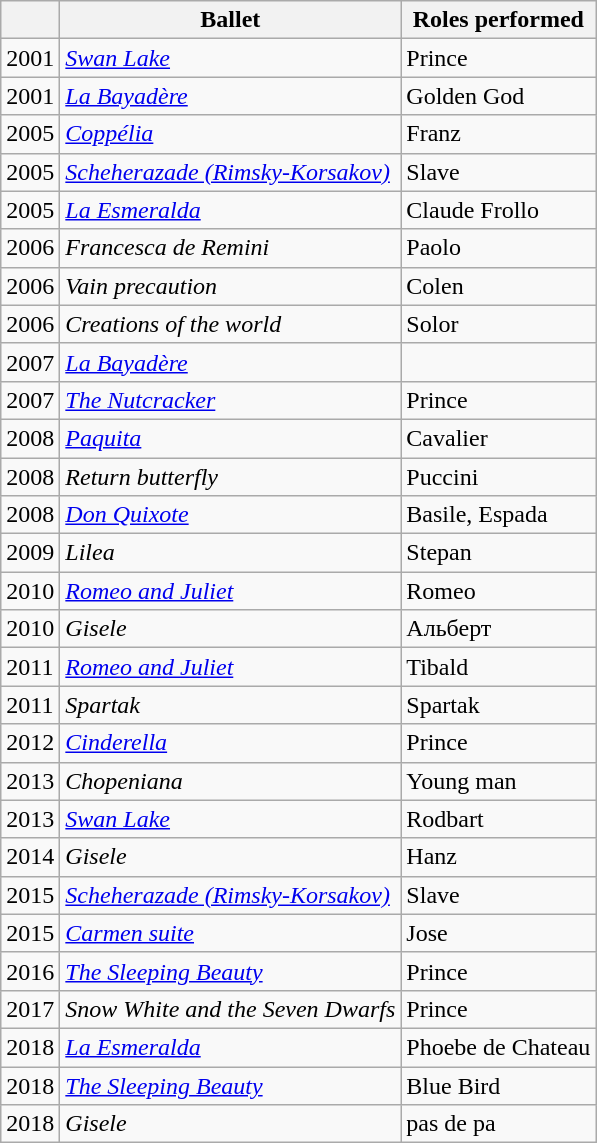<table class="wikitable">
<tr>
<th></th>
<th>Ballet</th>
<th>Roles performed</th>
</tr>
<tr>
<td>2001</td>
<td><em><a href='#'>Swan Lake</a></em></td>
<td>Prince</td>
</tr>
<tr>
<td>2001</td>
<td><em><a href='#'>La Bayadère</a></em></td>
<td>Golden God</td>
</tr>
<tr>
<td>2005</td>
<td><em><a href='#'>Coppélia</a></em></td>
<td>Franz</td>
</tr>
<tr>
<td>2005</td>
<td><em><a href='#'>Scheherazade (Rimsky-Korsakov)</a></em></td>
<td>Slave</td>
</tr>
<tr>
<td>2005</td>
<td><em><a href='#'>La Esmeralda</a></em></td>
<td>Claude Frollo</td>
</tr>
<tr>
<td>2006</td>
<td><em>Francesca de Remini</em></td>
<td>Paolo</td>
</tr>
<tr>
<td>2006</td>
<td><em>Vain precaution</em></td>
<td>Colen</td>
</tr>
<tr>
<td>2006</td>
<td><em>Creations of the world</em></td>
<td>Solor</td>
</tr>
<tr>
<td>2007</td>
<td><em><a href='#'>La Bayadère</a></em></td>
<td></td>
</tr>
<tr>
<td>2007</td>
<td><em><a href='#'>The Nutcracker</a></em></td>
<td>Prince</td>
</tr>
<tr>
<td>2008</td>
<td><em><a href='#'>Paquita</a></em></td>
<td>Cavalier</td>
</tr>
<tr>
<td>2008</td>
<td><em>Return butterfly</em></td>
<td>Puccini</td>
</tr>
<tr>
<td>2008</td>
<td><em><a href='#'>Don Quixote</a></em></td>
<td>Basile, Espada</td>
</tr>
<tr>
<td>2009</td>
<td><em>Lilea</em></td>
<td>Stepan</td>
</tr>
<tr>
<td>2010</td>
<td><em><a href='#'>Romeo and Juliet</a></em></td>
<td>Romeo</td>
</tr>
<tr>
<td>2010</td>
<td><em>Gisele</em></td>
<td>Альберт</td>
</tr>
<tr>
<td>2011</td>
<td><em><a href='#'>Romeo and Juliet</a></em></td>
<td>Tibald</td>
</tr>
<tr>
<td>2011</td>
<td><em>Spartak</em></td>
<td>Spartak</td>
</tr>
<tr>
<td>2012</td>
<td><em><a href='#'>Cinderella</a></em></td>
<td>Prince</td>
</tr>
<tr>
<td>2013</td>
<td><em>Chopeniana</em></td>
<td>Young man</td>
</tr>
<tr>
<td>2013</td>
<td><em><a href='#'>Swan Lake</a></em></td>
<td>Rodbart</td>
</tr>
<tr>
<td>2014</td>
<td><em>Gisele</em></td>
<td>Hanz</td>
</tr>
<tr>
<td>2015</td>
<td><em><a href='#'>Scheherazade (Rimsky-Korsakov)</a></em></td>
<td>Slave</td>
</tr>
<tr>
<td>2015</td>
<td><em><a href='#'>Carmen suite</a></em></td>
<td>Jose</td>
</tr>
<tr>
<td>2016</td>
<td><em><a href='#'>The Sleeping Beauty</a></em></td>
<td>Prince</td>
</tr>
<tr>
<td>2017</td>
<td><em>Snow White and the Seven Dwarfs</em></td>
<td>Prince</td>
</tr>
<tr>
<td>2018</td>
<td><em><a href='#'>La Esmeralda</a></em></td>
<td>Phoebe de Chateau</td>
</tr>
<tr>
<td>2018</td>
<td><em><a href='#'>The Sleeping Beauty</a></em></td>
<td>Blue Bird</td>
</tr>
<tr>
<td>2018</td>
<td><em>Gisele</em></td>
<td>pas de pa</td>
</tr>
</table>
